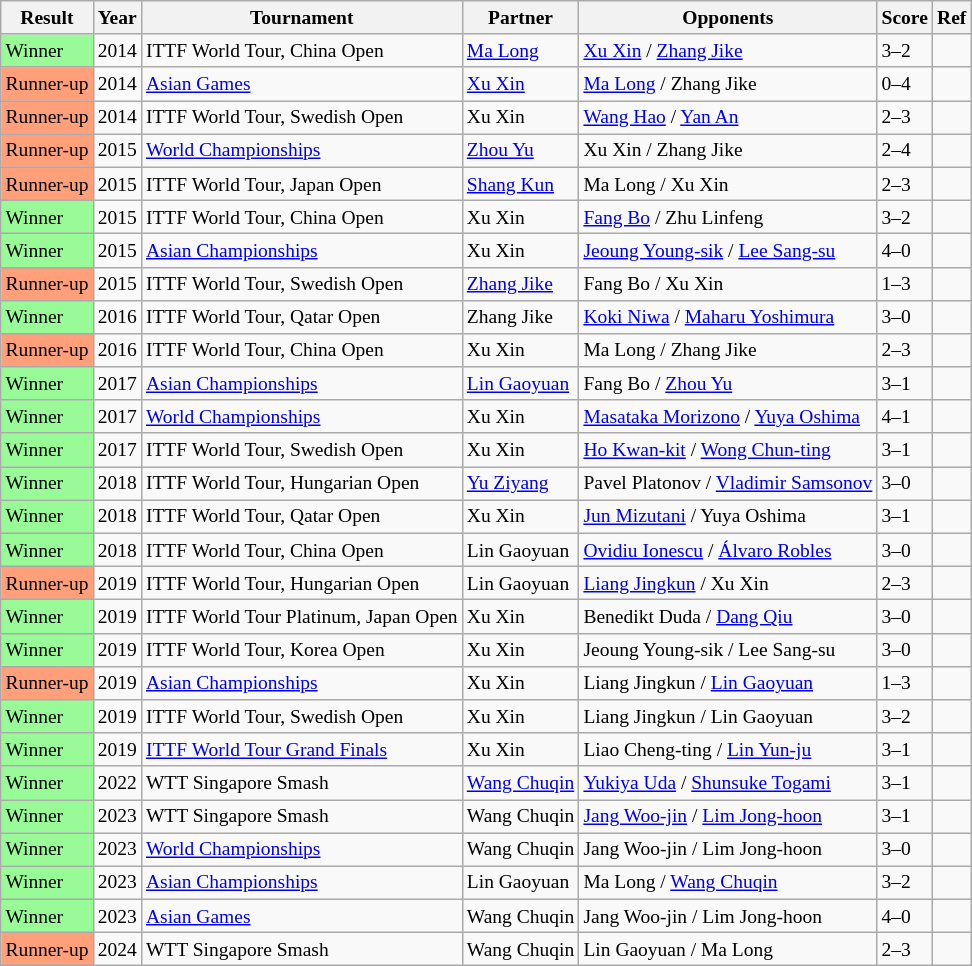<table class="wikitable sortable" style="font-size:small;">
<tr>
<th>Result</th>
<th class="unsortable">Year</th>
<th>Tournament</th>
<th>Partner</th>
<th>Opponents</th>
<th>Score</th>
<th class="unsortable">Ref</th>
</tr>
<tr>
<td style="background: #98fb98;">Winner</td>
<td>2014</td>
<td>ITTF World Tour, China Open</td>
<td><a href='#'>Ma Long</a></td>
<td> <a href='#'>Xu Xin</a> / <a href='#'>Zhang Jike</a></td>
<td>3–2</td>
<td></td>
</tr>
<tr>
<td style="background: #ffa07a;">Runner-up</td>
<td>2014</td>
<td><a href='#'>Asian Games</a></td>
<td><a href='#'>Xu Xin</a></td>
<td> <a href='#'>Ma Long</a> / Zhang Jike</td>
<td>0–4</td>
<td></td>
</tr>
<tr>
<td style="background: #ffa07a;">Runner-up</td>
<td>2014</td>
<td>ITTF World Tour, Swedish Open</td>
<td>Xu Xin</td>
<td> <a href='#'>Wang Hao</a> / <a href='#'>Yan An</a></td>
<td>2–3</td>
<td></td>
</tr>
<tr>
<td style="background: #ffa07a;">Runner-up</td>
<td>2015</td>
<td><a href='#'>World Championships</a></td>
<td><a href='#'>Zhou Yu</a></td>
<td> Xu Xin / Zhang Jike</td>
<td>2–4</td>
<td></td>
</tr>
<tr>
<td style="background: #ffa07a;">Runner-up</td>
<td>2015</td>
<td>ITTF World Tour, Japan Open</td>
<td><a href='#'>Shang Kun</a></td>
<td> Ma Long / Xu Xin</td>
<td>2–3</td>
<td></td>
</tr>
<tr>
<td style="background: #98fb98;">Winner</td>
<td>2015</td>
<td>ITTF World Tour, China Open</td>
<td>Xu Xin</td>
<td> <a href='#'>Fang Bo</a> / Zhu Linfeng</td>
<td>3–2</td>
<td></td>
</tr>
<tr>
<td style="background: #98fb98;">Winner</td>
<td>2015</td>
<td><a href='#'>Asian Championships</a></td>
<td>Xu Xin</td>
<td> <a href='#'>Jeoung Young-sik</a> / <a href='#'>Lee Sang-su</a></td>
<td>4–0</td>
<td></td>
</tr>
<tr>
<td style="background: #ffa07a;">Runner-up</td>
<td>2015</td>
<td>ITTF World Tour, Swedish Open</td>
<td><a href='#'>Zhang Jike</a></td>
<td> Fang Bo / Xu Xin</td>
<td>1–3</td>
<td></td>
</tr>
<tr>
<td style="background: #98fb98;">Winner</td>
<td>2016</td>
<td>ITTF World Tour, Qatar Open</td>
<td>Zhang Jike</td>
<td> <a href='#'>Koki Niwa</a> / <a href='#'>Maharu Yoshimura</a></td>
<td>3–0</td>
<td></td>
</tr>
<tr>
<td style="background: #ffa07a;">Runner-up</td>
<td>2016</td>
<td>ITTF World Tour, China Open</td>
<td>Xu Xin</td>
<td> Ma Long / Zhang Jike</td>
<td>2–3</td>
<td></td>
</tr>
<tr>
<td style="background: #98fb98;">Winner</td>
<td>2017</td>
<td><a href='#'>Asian Championships</a></td>
<td><a href='#'>Lin Gaoyuan</a></td>
<td> Fang Bo / <a href='#'>Zhou Yu</a></td>
<td>3–1</td>
<td></td>
</tr>
<tr>
<td style="background: #98fb98;">Winner</td>
<td>2017</td>
<td><a href='#'>World Championships</a></td>
<td>Xu Xin</td>
<td> <a href='#'>Masataka Morizono</a> / <a href='#'>Yuya Oshima</a></td>
<td>4–1</td>
<td></td>
</tr>
<tr>
<td style="background: #98fb98;">Winner</td>
<td>2017</td>
<td>ITTF World Tour, Swedish Open</td>
<td>Xu Xin</td>
<td> <a href='#'>Ho Kwan-kit</a> / <a href='#'>Wong Chun-ting</a></td>
<td>3–1</td>
<td></td>
</tr>
<tr>
<td style="background: #98fb98;">Winner</td>
<td>2018</td>
<td>ITTF World Tour, Hungarian Open</td>
<td><a href='#'>Yu Ziyang</a></td>
<td> Pavel Platonov / <a href='#'>Vladimir Samsonov</a></td>
<td>3–0</td>
<td></td>
</tr>
<tr>
<td style="background: #98fb98;">Winner</td>
<td>2018</td>
<td>ITTF World Tour, Qatar Open</td>
<td>Xu Xin</td>
<td> <a href='#'>Jun Mizutani</a> / Yuya Oshima</td>
<td>3–1</td>
<td></td>
</tr>
<tr>
<td style="background: #98fb98;">Winner</td>
<td>2018</td>
<td>ITTF World Tour, China Open</td>
<td>Lin Gaoyuan</td>
<td> <a href='#'>Ovidiu Ionescu</a> /  <a href='#'>Álvaro Robles</a></td>
<td>3–0</td>
<td></td>
</tr>
<tr>
<td style="background: #ffa07a;">Runner-up</td>
<td>2019</td>
<td>ITTF World Tour, Hungarian Open</td>
<td>Lin Gaoyuan</td>
<td> <a href='#'>Liang Jingkun</a> / Xu Xin</td>
<td>2–3</td>
<td></td>
</tr>
<tr>
<td style="background: #98fb98;">Winner</td>
<td>2019</td>
<td>ITTF World Tour Platinum, Japan Open</td>
<td>Xu Xin</td>
<td> Benedikt Duda / <a href='#'>Dang Qiu</a></td>
<td>3–0</td>
<td></td>
</tr>
<tr>
<td style="background: #98fb98;">Winner</td>
<td>2019</td>
<td>ITTF World Tour, Korea Open</td>
<td>Xu Xin</td>
<td> Jeoung Young-sik / Lee Sang-su</td>
<td>3–0</td>
<td></td>
</tr>
<tr>
<td style="background: #ffa07a;">Runner-up</td>
<td>2019</td>
<td><a href='#'>Asian Championships</a></td>
<td>Xu Xin</td>
<td> Liang Jingkun / <a href='#'>Lin Gaoyuan</a></td>
<td>1–3</td>
<td></td>
</tr>
<tr>
<td style="background: #98fb98;">Winner</td>
<td>2019</td>
<td>ITTF World Tour, Swedish Open</td>
<td>Xu Xin</td>
<td> Liang Jingkun / Lin Gaoyuan</td>
<td>3–2</td>
<td></td>
</tr>
<tr>
<td style="background: #98fb98;">Winner</td>
<td>2019</td>
<td><a href='#'>ITTF World Tour Grand Finals</a></td>
<td>Xu Xin</td>
<td> Liao Cheng-ting / <a href='#'>Lin Yun-ju</a></td>
<td>3–1</td>
<td></td>
</tr>
<tr>
<td style="background: #98fb98;">Winner</td>
<td>2022</td>
<td>WTT Singapore Smash</td>
<td><a href='#'>Wang Chuqin</a></td>
<td> <a href='#'>Yukiya Uda</a> / <a href='#'>Shunsuke Togami</a></td>
<td>3–1</td>
<td></td>
</tr>
<tr>
<td style="background: #98fb98;">Winner</td>
<td>2023</td>
<td>WTT Singapore Smash</td>
<td>Wang Chuqin</td>
<td> <a href='#'>Jang Woo-jin</a> / <a href='#'>Lim Jong-hoon</a></td>
<td>3–1</td>
<td></td>
</tr>
<tr>
<td style="background: #98fb98;">Winner</td>
<td>2023</td>
<td><a href='#'>World Championships</a></td>
<td>Wang Chuqin</td>
<td> Jang Woo-jin / Lim Jong-hoon</td>
<td>3–0</td>
<td></td>
</tr>
<tr>
<td style="background: #98fb98;">Winner</td>
<td>2023</td>
<td><a href='#'>Asian Championships</a></td>
<td>Lin Gaoyuan</td>
<td> Ma Long / <a href='#'>Wang Chuqin</a></td>
<td>3–2</td>
<td></td>
</tr>
<tr>
<td style="background: #98fb98;">Winner</td>
<td>2023</td>
<td><a href='#'>Asian Games</a></td>
<td>Wang Chuqin</td>
<td> Jang Woo-jin / Lim Jong-hoon</td>
<td>4–0</td>
<td></td>
</tr>
<tr>
<td style="background: #ffa07a;">Runner-up</td>
<td>2024</td>
<td>WTT Singapore Smash</td>
<td>Wang Chuqin</td>
<td> Lin Gaoyuan / Ma Long</td>
<td>2–3</td>
<td></td>
</tr>
</table>
